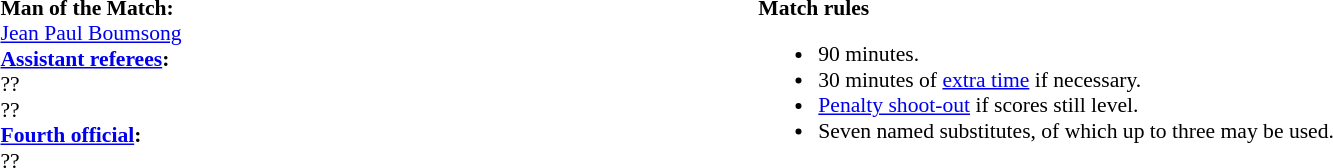<table width=100% style="font-size:90%">
<tr>
<td><br><strong>Man of the Match:</strong>
<br> <a href='#'>Jean Paul Boumsong</a><br><strong><a href='#'>Assistant referees</a>:</strong>
<br>??
<br>??
<br><strong><a href='#'>Fourth official</a>:</strong>
<br>??
<br></td>
<td style="width:60%; vertical-align:top;"><br><strong>Match rules</strong><ul><li>90 minutes.</li><li>30 minutes of <a href='#'>extra time</a> if necessary.</li><li><a href='#'>Penalty shoot-out</a> if scores still level.</li><li>Seven named substitutes, of which up to three may be used.</li></ul></td>
</tr>
</table>
